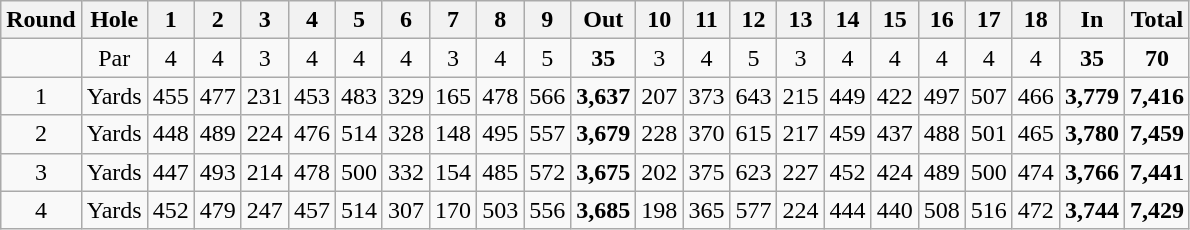<table class="wikitable" style="text-align:center">
<tr>
<th>Round</th>
<th align="left">Hole</th>
<th>1</th>
<th>2</th>
<th>3</th>
<th>4</th>
<th>5</th>
<th>6</th>
<th>7</th>
<th>8</th>
<th>9</th>
<th>Out</th>
<th>10</th>
<th>11</th>
<th>12</th>
<th>13</th>
<th>14</th>
<th>15</th>
<th>16</th>
<th>17</th>
<th>18</th>
<th>In</th>
<th>Total</th>
</tr>
<tr>
<td></td>
<td>Par</td>
<td>4</td>
<td>4</td>
<td>3</td>
<td>4</td>
<td>4</td>
<td>4</td>
<td>3</td>
<td>4</td>
<td>5</td>
<td><strong>35</strong></td>
<td>3</td>
<td>4</td>
<td>5</td>
<td>3</td>
<td>4</td>
<td>4</td>
<td>4</td>
<td>4</td>
<td>4</td>
<td><strong>35</strong></td>
<td><strong>70</strong></td>
</tr>
<tr>
<td>1</td>
<td align="left">Yards</td>
<td>455</td>
<td>477</td>
<td>231</td>
<td>453</td>
<td>483</td>
<td>329</td>
<td>165</td>
<td>478</td>
<td>566</td>
<td><strong>3,637</strong></td>
<td>207</td>
<td>373</td>
<td>643</td>
<td>215</td>
<td>449</td>
<td>422</td>
<td>497</td>
<td>507</td>
<td>466</td>
<td><strong>3,779</strong></td>
<td><strong>7,416</strong></td>
</tr>
<tr>
<td>2</td>
<td align="left">Yards</td>
<td>448</td>
<td>489</td>
<td>224</td>
<td>476</td>
<td>514</td>
<td>328</td>
<td>148</td>
<td>495</td>
<td>557</td>
<td><strong>3,679</strong></td>
<td>228</td>
<td>370</td>
<td>615</td>
<td>217</td>
<td>459</td>
<td>437</td>
<td>488</td>
<td>501</td>
<td>465</td>
<td><strong>3,780</strong></td>
<td><strong>7,459</strong></td>
</tr>
<tr>
<td>3</td>
<td align="left">Yards</td>
<td>447</td>
<td>493</td>
<td>214</td>
<td>478</td>
<td>500</td>
<td>332</td>
<td>154</td>
<td>485</td>
<td>572</td>
<td><strong>3,675</strong></td>
<td>202</td>
<td>375</td>
<td>623</td>
<td>227</td>
<td>452</td>
<td>424</td>
<td>489</td>
<td>500</td>
<td>474</td>
<td><strong>3,766</strong></td>
<td><strong>7,441</strong></td>
</tr>
<tr>
<td>4</td>
<td align="left">Yards</td>
<td>452</td>
<td>479</td>
<td>247</td>
<td>457</td>
<td>514</td>
<td>307</td>
<td>170</td>
<td>503</td>
<td>556</td>
<td><strong>3,685</strong></td>
<td>198</td>
<td>365</td>
<td>577</td>
<td>224</td>
<td>444</td>
<td>440</td>
<td>508</td>
<td>516</td>
<td>472</td>
<td><strong>3,744</strong></td>
<td><strong>7,429</strong></td>
</tr>
</table>
